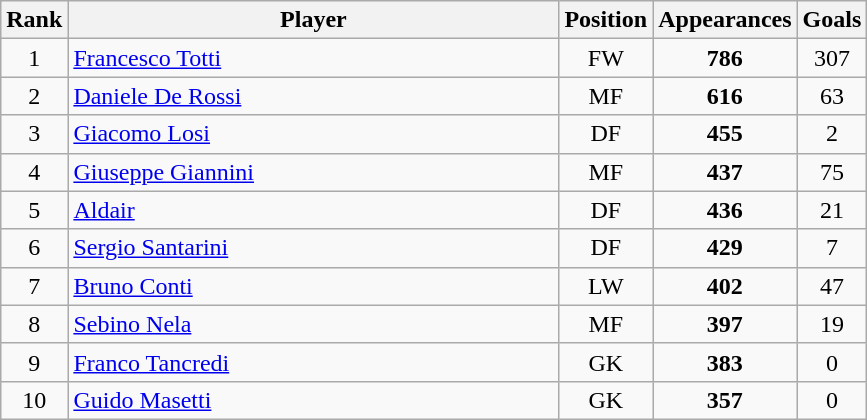<table class="wikitable sortable" style="text-align: center;">
<tr>
<th>Rank</th>
<th style="width:20em">Player</th>
<th>Position</th>
<th>Appearances</th>
<th>Goals</th>
</tr>
<tr>
<td>1</td>
<td align="left"> <a href='#'>Francesco Totti</a></td>
<td>FW</td>
<td><strong>786</strong></td>
<td>307</td>
</tr>
<tr>
<td>2</td>
<td align="left"> <a href='#'>Daniele De Rossi</a></td>
<td>MF</td>
<td><strong>616</strong></td>
<td>63</td>
</tr>
<tr>
<td>3</td>
<td align="left"> <a href='#'>Giacomo Losi</a></td>
<td>DF</td>
<td><strong>455</strong></td>
<td>2</td>
</tr>
<tr>
<td>4</td>
<td align="left"> <a href='#'>Giuseppe Giannini</a></td>
<td>MF</td>
<td><strong>437</strong></td>
<td>75</td>
</tr>
<tr>
<td>5</td>
<td align="left"> <a href='#'>Aldair</a></td>
<td>DF</td>
<td><strong>436</strong></td>
<td>21</td>
</tr>
<tr>
<td>6</td>
<td align="left"> <a href='#'>Sergio Santarini</a></td>
<td>DF</td>
<td><strong>429</strong></td>
<td>7</td>
</tr>
<tr>
<td>7</td>
<td align="left"> <a href='#'>Bruno Conti</a></td>
<td>LW</td>
<td><strong>402</strong></td>
<td>47</td>
</tr>
<tr>
<td>8</td>
<td align="left"> <a href='#'>Sebino Nela</a></td>
<td>MF</td>
<td><strong>397</strong></td>
<td>19</td>
</tr>
<tr>
<td>9</td>
<td align="left"> <a href='#'>Franco Tancredi</a></td>
<td>GK</td>
<td><strong>383</strong></td>
<td>0</td>
</tr>
<tr>
<td>10</td>
<td align="left"> <a href='#'>Guido Masetti</a></td>
<td>GK</td>
<td><strong>357</strong></td>
<td>0</td>
</tr>
</table>
